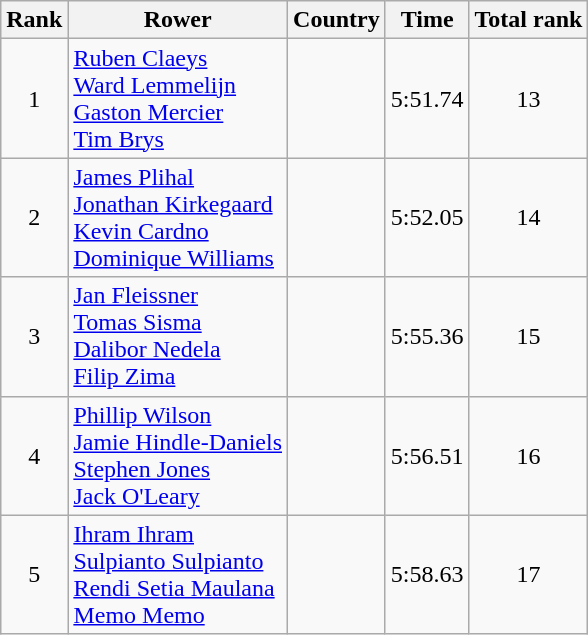<table class="wikitable" style="text-align:center">
<tr>
<th>Rank</th>
<th>Rower</th>
<th>Country</th>
<th>Time</th>
<th>Total rank</th>
</tr>
<tr>
<td>1</td>
<td align="left"><a href='#'>Ruben Claeys</a><br><a href='#'>Ward Lemmelijn</a><br><a href='#'>Gaston Mercier</a><br><a href='#'>Tim Brys</a></td>
<td align="left"></td>
<td>5:51.74</td>
<td>13</td>
</tr>
<tr>
<td>2</td>
<td align="left"><a href='#'>James Plihal</a><br><a href='#'>Jonathan Kirkegaard</a><br><a href='#'>Kevin Cardno</a><br><a href='#'>Dominique Williams</a></td>
<td align="left"></td>
<td>5:52.05</td>
<td>14</td>
</tr>
<tr>
<td>3</td>
<td align="left"><a href='#'>Jan Fleissner</a><br><a href='#'>Tomas Sisma</a><br><a href='#'>Dalibor Nedela</a><br><a href='#'>Filip Zima</a></td>
<td align="left"></td>
<td>5:55.36</td>
<td>15</td>
</tr>
<tr>
<td>4</td>
<td align="left"><a href='#'>Phillip Wilson</a><br><a href='#'>Jamie Hindle-Daniels</a><br><a href='#'>Stephen Jones</a><br><a href='#'>Jack O'Leary</a></td>
<td align="left"></td>
<td>5:56.51</td>
<td>16</td>
</tr>
<tr>
<td>5</td>
<td align="left"><a href='#'>Ihram Ihram</a><br><a href='#'>Sulpianto Sulpianto</a><br><a href='#'>Rendi Setia Maulana</a><br><a href='#'>Memo Memo</a></td>
<td align="left"></td>
<td>5:58.63</td>
<td>17</td>
</tr>
</table>
